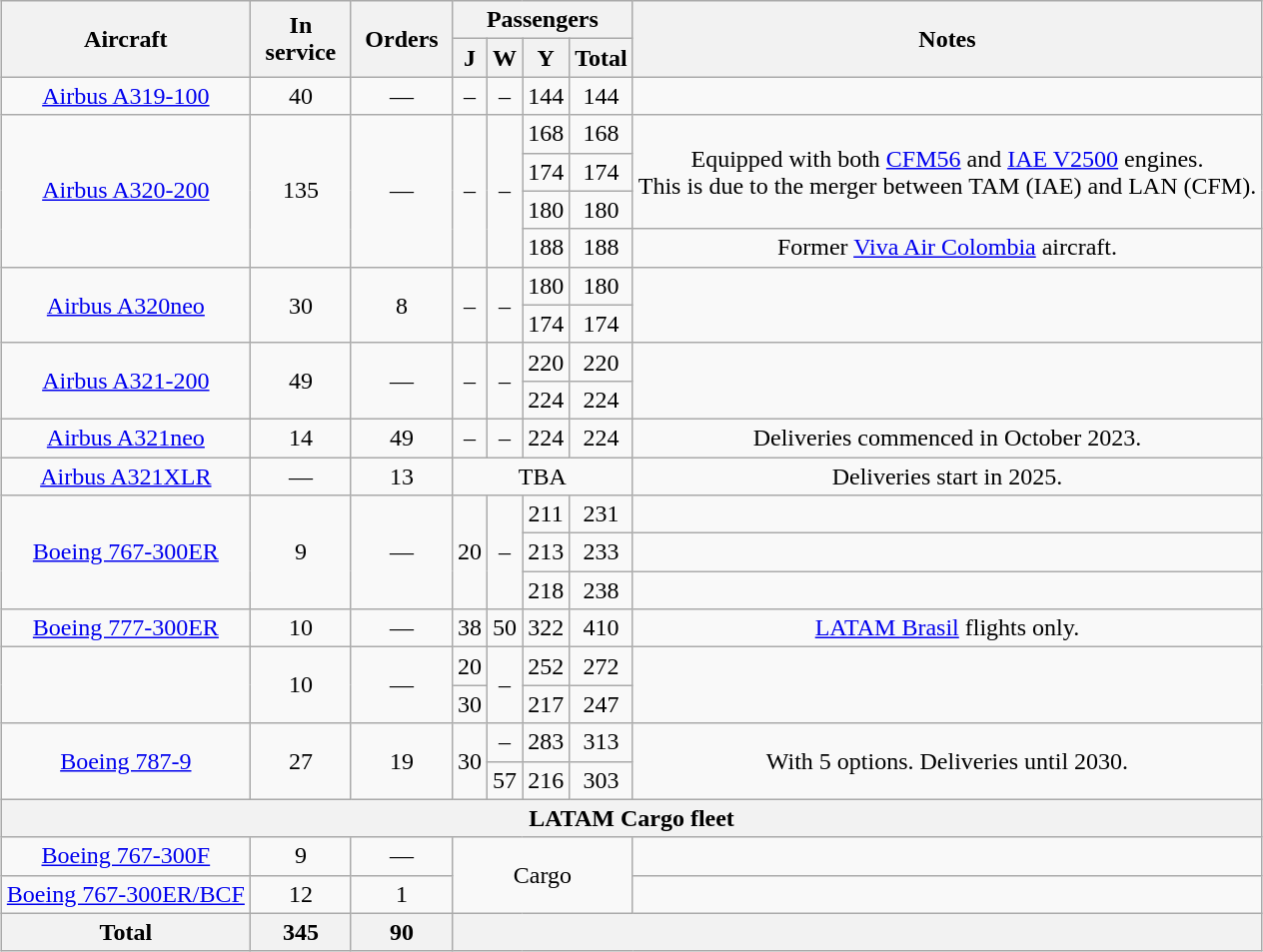<table class="wikitable" style="border-collapse:collapse;text-align:center;margin:auto;">
<tr>
<th rowspan="2">Aircraft</th>
<th rowspan="2" style="width:60px;">In service</th>
<th rowspan="2" style="width:60px;">Orders</th>
<th colspan="4">Passengers</th>
<th rowspan="2">Notes</th>
</tr>
<tr>
<th><abbr>J</abbr></th>
<th><abbr>W</abbr></th>
<th><abbr>Y</abbr></th>
<th>Total</th>
</tr>
<tr>
<td><a href='#'>Airbus A319-100</a></td>
<td>40</td>
<td>—</td>
<td>–</td>
<td>–</td>
<td>144</td>
<td>144</td>
<td></td>
</tr>
<tr>
<td rowspan="4"><a href='#'>Airbus A320-200</a></td>
<td rowspan="4">135</td>
<td rowspan="4">—</td>
<td rowspan="4">–</td>
<td rowspan="4">–</td>
<td>168</td>
<td>168</td>
<td rowspan=3>Equipped with both <a href='#'>CFM56</a> and <a href='#'>IAE V2500</a> engines. <br> This is due to the merger between TAM (IAE) and LAN (CFM).</td>
</tr>
<tr>
<td>174</td>
<td>174</td>
</tr>
<tr>
<td>180</td>
<td>180</td>
</tr>
<tr>
<td>188</td>
<td>188</td>
<td>Former <a href='#'>Viva Air Colombia</a> aircraft.</td>
</tr>
<tr>
<td rowspan="2"><a href='#'>Airbus A320neo</a></td>
<td rowspan="2">30</td>
<td rowspan="2">8</td>
<td rowspan="2">–</td>
<td rowspan="2">–</td>
<td>180</td>
<td>180</td>
<td rowspan="2"></td>
</tr>
<tr>
<td>174</td>
<td>174</td>
</tr>
<tr>
<td rowspan="2"><a href='#'>Airbus A321-200</a></td>
<td rowspan="2">49</td>
<td rowspan="2">—</td>
<td rowspan="2">–</td>
<td rowspan="2">–</td>
<td>220</td>
<td>220</td>
<td rowspan="2"></td>
</tr>
<tr>
<td>224</td>
<td>224</td>
</tr>
<tr>
<td><a href='#'>Airbus A321neo</a></td>
<td>14</td>
<td>49</td>
<td>–</td>
<td>–</td>
<td>224</td>
<td>224</td>
<td>Deliveries commenced in October 2023.</td>
</tr>
<tr>
<td><a href='#'>Airbus A321XLR</a></td>
<td>—</td>
<td>13</td>
<td colspan="4">TBA</td>
<td>Deliveries start in 2025.</td>
</tr>
<tr>
<td rowspan="3"><a href='#'>Boeing 767-300ER</a></td>
<td rowspan="3">9</td>
<td rowspan="3">—</td>
<td rowspan="3">20</td>
<td rowspan="3">–</td>
<td>211</td>
<td>231</td>
<td></td>
</tr>
<tr>
<td>213</td>
<td>233</td>
<td></td>
</tr>
<tr>
<td>218</td>
<td>238</td>
<td></td>
</tr>
<tr>
<td><a href='#'>Boeing 777-300ER</a></td>
<td>10</td>
<td>—</td>
<td>38</td>
<td>50</td>
<td>322</td>
<td>410</td>
<td><a href='#'>LATAM Brasil</a> flights only.</td>
</tr>
<tr>
<td rowspan="2"></td>
<td rowspan="2">10</td>
<td rowspan="2">—</td>
<td>20</td>
<td rowspan="2">–</td>
<td>252</td>
<td>272</td>
<td rowspan="2"></td>
</tr>
<tr>
<td>30</td>
<td>217</td>
<td>247</td>
</tr>
<tr>
<td rowspan="2"><a href='#'>Boeing 787-9</a></td>
<td rowspan="2">27</td>
<td rowspan="2">19</td>
<td rowspan="2">30</td>
<td>–</td>
<td>283</td>
<td>313</td>
<td rowspan="2">With 5 options. Deliveries until 2030.</td>
</tr>
<tr>
<td>57</td>
<td>216</td>
<td>303</td>
</tr>
<tr>
<th colspan="8">LATAM Cargo fleet</th>
</tr>
<tr>
<td><a href='#'>Boeing 767-300F</a></td>
<td>9</td>
<td>—</td>
<td colspan="4" rowspan="2";>Cargo</td>
<td></td>
</tr>
<tr>
<td><a href='#'>Boeing 767-300ER/BCF</a></td>
<td>12</td>
<td>1</td>
<td></td>
</tr>
<tr>
<th>Total</th>
<th>345</th>
<th>90</th>
<th colspan="5"></th>
</tr>
</table>
